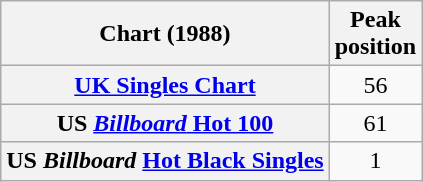<table class="wikitable sortable plainrowheaders">
<tr>
<th scope="col">Chart (1988)</th>
<th scope="cpl">Peak<br>position</th>
</tr>
<tr>
<th scope="row"><a href='#'>UK Singles Chart</a></th>
<td align="center">56</td>
</tr>
<tr>
<th scope="row">US <a href='#'><em>Billboard</em> Hot 100</a></th>
<td align="center">61</td>
</tr>
<tr>
<th scope="row">US <em>Billboard</em> <a href='#'>Hot Black Singles</a></th>
<td align="center">1</td>
</tr>
</table>
